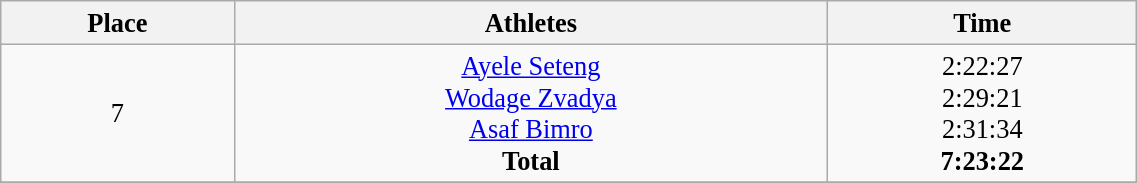<table class="wikitable" style=" text-align:center; font-size:110%;" width="60%">
<tr>
<th>Place</th>
<th>Athletes</th>
<th>Time</th>
</tr>
<tr>
<td align=center>7</td>
<td><a href='#'>Ayele Seteng</a><br><a href='#'>Wodage Zvadya</a><br><a href='#'>Asaf Bimro</a><br><strong>Total</strong></td>
<td>2:22:27<br>2:29:21<br>2:31:34<br><strong>7:23:22</strong></td>
</tr>
<tr>
</tr>
</table>
